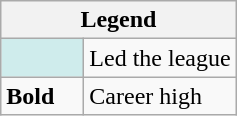<table class="wikitable mw-collapsible mw-collapsed">
<tr>
<th colspan="2">Legend</th>
</tr>
<tr>
<td style="background:#cfecec; width:3em;"></td>
<td>Led the league</td>
</tr>
<tr>
<td><strong>Bold</strong></td>
<td>Career high</td>
</tr>
</table>
